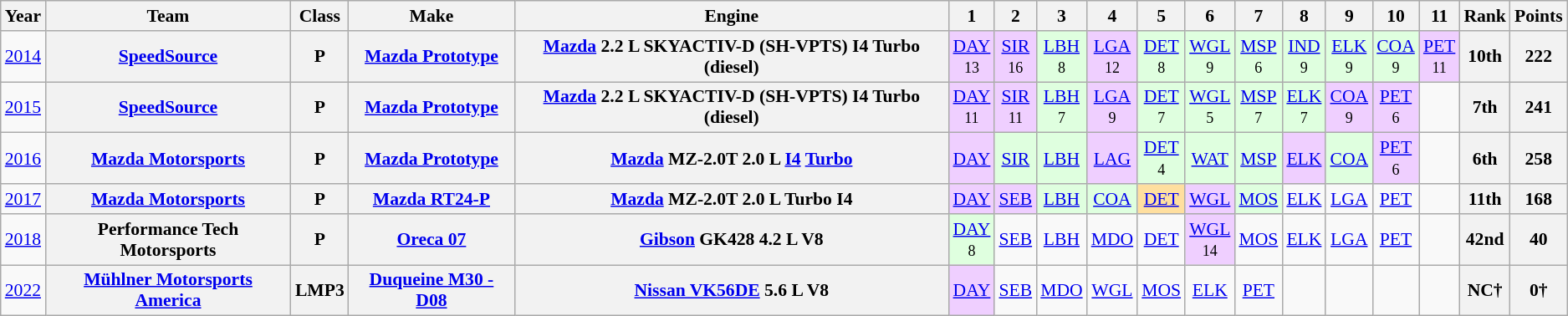<table class="wikitable" style="text-align:center; font-size:90%">
<tr>
<th>Year</th>
<th>Team</th>
<th>Class</th>
<th>Make</th>
<th>Engine</th>
<th>1</th>
<th>2</th>
<th>3</th>
<th>4</th>
<th>5</th>
<th>6</th>
<th>7</th>
<th>8</th>
<th>9</th>
<th>10</th>
<th>11</th>
<th>Rank</th>
<th>Points</th>
</tr>
<tr>
<td><a href='#'>2014</a></td>
<th><a href='#'>SpeedSource</a></th>
<th>P</th>
<th><a href='#'>Mazda Prototype</a></th>
<th><a href='#'>Mazda</a> 2.2 L SKYACTIV-D (SH-VPTS) I4 Turbo (diesel)</th>
<td style="background:#efcfff;"><a href='#'>DAY</a><br><small>13</small></td>
<td style="background:#efcfff;"><a href='#'>SIR</a><br><small>16</small></td>
<td style="background:#dfffdf;"><a href='#'>LBH</a><br><small>8</small></td>
<td style="background:#efcfff;"><a href='#'>LGA</a><br><small>12</small></td>
<td style="background:#dfffdf;"><a href='#'>DET</a><br><small>8</small></td>
<td style="background:#dfffdf;"><a href='#'>WGL</a><br><small>9</small></td>
<td style="background:#dfffdf;"><a href='#'>MSP</a><br><small>6</small></td>
<td style="background:#dfffdf;"><a href='#'>IND</a><br><small>9</small></td>
<td style="background:#dfffdf;"><a href='#'>ELK</a><br><small>9</small></td>
<td style="background:#dfffdf;"><a href='#'>COA</a><br><small>9</small></td>
<td style="background:#efcfff;"><a href='#'>PET</a><br><small>11</small></td>
<th>10th</th>
<th>222</th>
</tr>
<tr>
<td><a href='#'>2015</a></td>
<th><a href='#'>SpeedSource</a></th>
<th>P</th>
<th><a href='#'>Mazda Prototype</a></th>
<th><a href='#'>Mazda</a> 2.2 L SKYACTIV-D (SH-VPTS) I4 Turbo (diesel)</th>
<td style="background:#efcfff;"><a href='#'>DAY</a><br><small>11</small></td>
<td style="background:#efcfff;"><a href='#'>SIR</a><br><small>11</small></td>
<td style="background:#dfffdf;"><a href='#'>LBH</a><br><small>7</small></td>
<td style="background:#efcfff;"><a href='#'>LGA</a><br><small>9</small></td>
<td style="background:#dfffdf;"><a href='#'>DET</a><br><small>7</small></td>
<td style="background:#dfffdf;"><a href='#'>WGL</a><br><small>5</small></td>
<td style="background:#dfffdf;"><a href='#'>MSP</a><br><small>7</small></td>
<td style="background:#dfffdf;"><a href='#'>ELK</a><br><small>7</small></td>
<td style="background:#efcfff;"><a href='#'>COA</a><br><small>9</small></td>
<td style="background:#efcfff;"><a href='#'>PET</a><br><small>6</small></td>
<td></td>
<th>7th</th>
<th>241</th>
</tr>
<tr>
<td><a href='#'>2016</a></td>
<th><a href='#'>Mazda Motorsports</a></th>
<th>P</th>
<th><a href='#'>Mazda Prototype</a></th>
<th><a href='#'>Mazda</a> MZ-2.0T 2.0 L <a href='#'>I4</a> <a href='#'>Turbo</a></th>
<td style="background:#efcfff;"><a href='#'>DAY</a><br></td>
<td style="background:#dfffdf;"><a href='#'>SIR</a><br></td>
<td style="background:#dfffdf;"><a href='#'>LBH</a><br></td>
<td style="background:#efcfff;"><a href='#'>LAG</a><br></td>
<td style="background:#dfffdf;"><a href='#'>DET</a><br><small>4</small></td>
<td style="background:#dfffdf;"><a href='#'>WAT</a><br></td>
<td style="background:#dfffdf;"><a href='#'>MSP</a><br></td>
<td style="background:#efcfff;"><a href='#'>ELK</a><br></td>
<td style="background:#dfffdf;"><a href='#'>COA</a><br></td>
<td style="background:#efcfff;"><a href='#'>PET</a><br><small>6</small></td>
<td></td>
<th>6th</th>
<th>258</th>
</tr>
<tr>
<td><a href='#'>2017</a></td>
<th><a href='#'>Mazda Motorsports</a></th>
<th>P</th>
<th><a href='#'>Mazda RT24-P</a></th>
<th><a href='#'>Mazda</a> MZ-2.0T 2.0 L Turbo I4</th>
<td style="background:#EFCFFF"><a href='#'>DAY</a><br></td>
<td style="background:#EFCFFF"><a href='#'>SEB</a> <br></td>
<td style="background:#DFFFDF"><a href='#'>LBH</a> <br></td>
<td style="background:#DFFFDF"><a href='#'>COA</a><br></td>
<td style="background:#FFDF9F"><a href='#'>DET</a><br></td>
<td style="background:#EFCFFF"><a href='#'>WGL</a><br></td>
<td style="background:#DFFFDF"><a href='#'>MOS</a><br></td>
<td><a href='#'>ELK</a></td>
<td><a href='#'>LGA</a></td>
<td><a href='#'>PET</a></td>
<td></td>
<th>11th</th>
<th>168</th>
</tr>
<tr>
<td><a href='#'>2018</a></td>
<th>Performance Tech Motorsports</th>
<th>P</th>
<th><a href='#'>Oreca 07</a></th>
<th><a href='#'>Gibson</a> GK428 4.2 L V8</th>
<td style="background:#DFFFDF;"><a href='#'>DAY</a><br><small>8</small></td>
<td><a href='#'>SEB</a><br><small> </small></td>
<td><a href='#'>LBH</a><br><small> </small></td>
<td><a href='#'>MDO</a><br><small> </small></td>
<td><a href='#'>DET</a><br><small> </small></td>
<td style="background:#EFCFFF;"><a href='#'>WGL</a><br><small>14</small></td>
<td><a href='#'>MOS</a><br><small> </small></td>
<td><a href='#'>ELK</a></td>
<td><a href='#'>LGA</a></td>
<td><a href='#'>PET</a><br><small> </small></td>
<td></td>
<th>42nd</th>
<th>40</th>
</tr>
<tr>
<td><a href='#'>2022</a></td>
<th><a href='#'>Mühlner Motorsports America</a></th>
<th>LMP3</th>
<th><a href='#'>Duqueine M30 - D08</a></th>
<th><a href='#'>Nissan VK56DE</a> 5.6 L V8</th>
<td style="background:#EFCFFF;"><a href='#'>DAY</a><br></td>
<td style="background:"><a href='#'>SEB</a><br></td>
<td style="background:"><a href='#'>MDO</a><br></td>
<td style="background:"><a href='#'>WGL</a><br></td>
<td style="background:"><a href='#'>MOS</a><br></td>
<td style="background:"><a href='#'>ELK</a><br></td>
<td style="background:"><a href='#'>PET</a><br></td>
<td></td>
<td></td>
<td></td>
<td></td>
<th>NC†</th>
<th>0†</th>
</tr>
</table>
